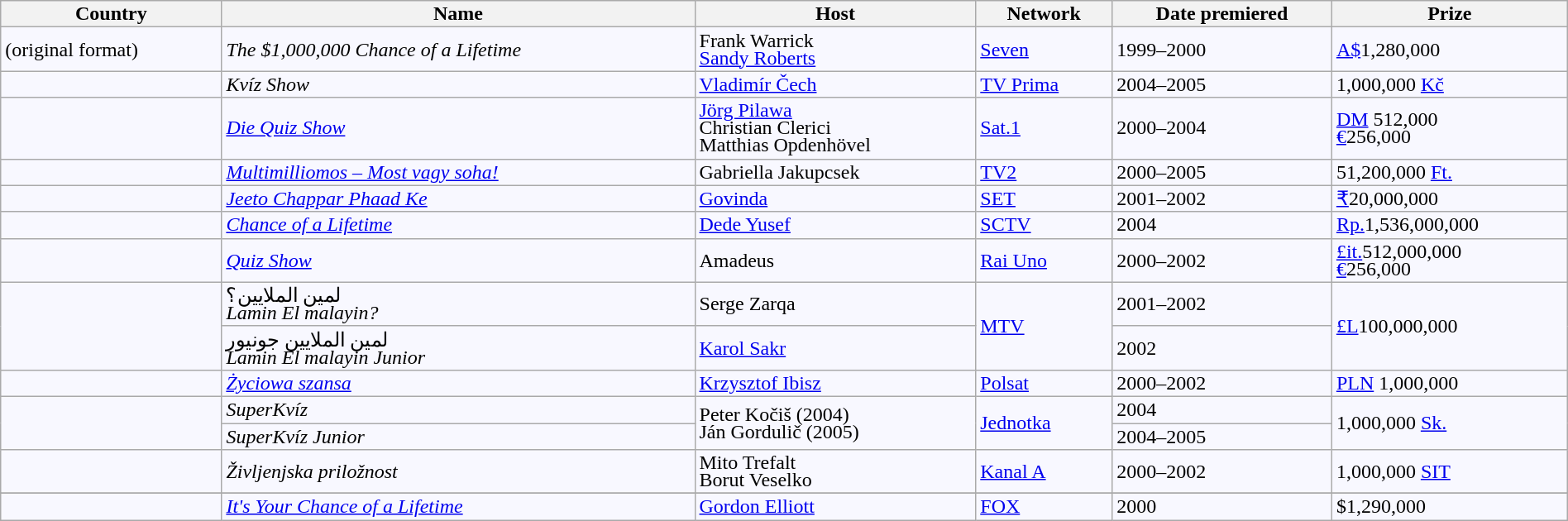<table class="wikitable" style="text-align:left; line-height:14px; background:#F8F8FF; width:100%;">
<tr>
<th>Country</th>
<th>Name</th>
<th>Host</th>
<th>Network</th>
<th>Date premiered</th>
<th>Prize</th>
</tr>
<tr>
<td> (original format)</td>
<td><em>The $1,000,000 Chance of a Lifetime</em></td>
<td>Frank Warrick<br><a href='#'>Sandy Roberts</a></td>
<td><a href='#'>Seven</a></td>
<td>1999–2000</td>
<td><a href='#'>A$</a>1,280,000</td>
</tr>
<tr>
<td></td>
<td><em>Kvíz Show</em></td>
<td><a href='#'>Vladimír Čech</a></td>
<td><a href='#'>TV Prima</a></td>
<td>2004–2005</td>
<td>1,000,000 <a href='#'>Kč</a></td>
</tr>
<tr>
<td></td>
<td><em><a href='#'>Die Quiz Show</a></em></td>
<td><a href='#'>Jörg Pilawa</a><br>Christian Clerici<br>Matthias Opdenhövel</td>
<td><a href='#'>Sat.1</a></td>
<td>2000–2004</td>
<td><a href='#'>DM</a> 512,000 <br> <a href='#'>€</a>256,000</td>
</tr>
<tr>
<td></td>
<td><em><a href='#'>Multimilliomos – Most vagy soha!</a></em></td>
<td>Gabriella Jakupcsek</td>
<td><a href='#'>TV2</a></td>
<td>2000–2005</td>
<td>51,200,000 <a href='#'>Ft.</a></td>
</tr>
<tr>
<td></td>
<td><em><a href='#'>Jeeto Chappar Phaad Ke</a></em></td>
<td><a href='#'>Govinda</a></td>
<td><a href='#'>SET</a></td>
<td>2001–2002</td>
<td><a href='#'>₹</a>20,000,000</td>
</tr>
<tr>
<td></td>
<td><em><a href='#'>Chance of a Lifetime</a></em></td>
<td><a href='#'>Dede Yusef</a></td>
<td><a href='#'>SCTV</a></td>
<td>2004</td>
<td><a href='#'>Rp.</a>1,536,000,000</td>
</tr>
<tr>
<td></td>
<td><em><a href='#'>Quiz Show</a></em></td>
<td>Amadeus</td>
<td><a href='#'>Rai Uno</a></td>
<td>2000–2002</td>
<td><a href='#'>£it.</a>512,000,000<br> <a href='#'>€</a>256,000</td>
</tr>
<tr>
<td rowspan=2></td>
<td>لمين الملايين؟<br><em>Lamin El malayin?</em></td>
<td>Serge Zarqa</td>
<td rowspan=2><a href='#'>MTV</a></td>
<td>2001–2002</td>
<td rowspan=2><a href='#'>£L</a>100,000,000</td>
</tr>
<tr>
<td>لمين الملايين جونيور<br><em>Lamin El malayin Junior</em></td>
<td><a href='#'>Karol Sakr</a></td>
<td>2002</td>
</tr>
<tr>
<td></td>
<td><em><a href='#'>Życiowa szansa</a></em></td>
<td><a href='#'>Krzysztof Ibisz</a></td>
<td><a href='#'>Polsat</a></td>
<td>2000–2002</td>
<td><a href='#'>PLN</a> 1,000,000</td>
</tr>
<tr>
<td rowspan="2"></td>
<td><em>SuperKvíz</em></td>
<td rowspan="2">Peter Kočiš (2004)<br>Ján Gordulič (2005)</td>
<td rowspan="2"><a href='#'>Jednotka</a></td>
<td>2004</td>
<td rowspan="2">1,000,000 <a href='#'>Sk.</a></td>
</tr>
<tr>
<td><em>SuperKvíz Junior</em></td>
<td>2004–2005</td>
</tr>
<tr>
<td></td>
<td><em>Življenjska priložnost</em></td>
<td>Mito Trefalt<br>Borut Veselko</td>
<td><a href='#'>Kanal A</a></td>
<td>2000–2002</td>
<td>1,000,000 <a href='#'>SIT</a></td>
</tr>
<tr>
</tr>
<tr>
<td></td>
<td><em><a href='#'>It's Your Chance of a Lifetime</a></em></td>
<td><a href='#'>Gordon Elliott</a></td>
<td><a href='#'>FOX</a></td>
<td>2000</td>
<td>$1,290,000</td>
</tr>
</table>
